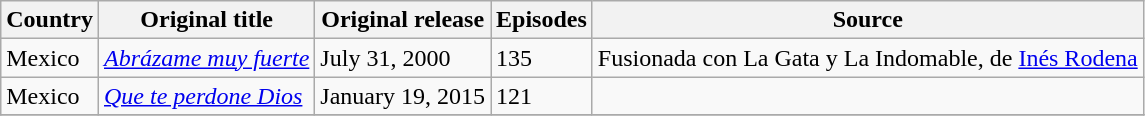<table class="wikitable sortable">
<tr>
<th>Country</th>
<th>Original title</th>
<th>Original release</th>
<th>Episodes</th>
<th>Source</th>
</tr>
<tr>
<td>Mexico</td>
<td><em><a href='#'>Abrázame muy fuerte</a></em></td>
<td>July 31, 2000</td>
<td>135</td>
<td> Fusionada con La Gata y La Indomable, de <a href='#'>Inés Rodena</a></td>
</tr>
<tr>
<td>Mexico</td>
<td><em><a href='#'>Que te perdone Dios</a></em></td>
<td>January 19, 2015</td>
<td>121</td>
<td></td>
</tr>
<tr>
</tr>
</table>
